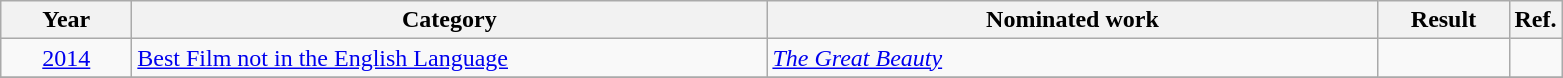<table class=wikitable>
<tr>
<th scope="col" style="width:5em;">Year</th>
<th scope="col" style="width:26em;">Category</th>
<th scope="col" style="width:25em;">Nominated work</th>
<th scope="col" style="width:5em;">Result</th>
<th>Ref.</th>
</tr>
<tr>
<td style="text-align:center;", rowspan="1"><a href='#'>2014</a></td>
<td><a href='#'>Best Film not in the English Language</a></td>
<td><em><a href='#'>The Great Beauty</a></em></td>
<td></td>
<td></td>
</tr>
<tr>
</tr>
</table>
